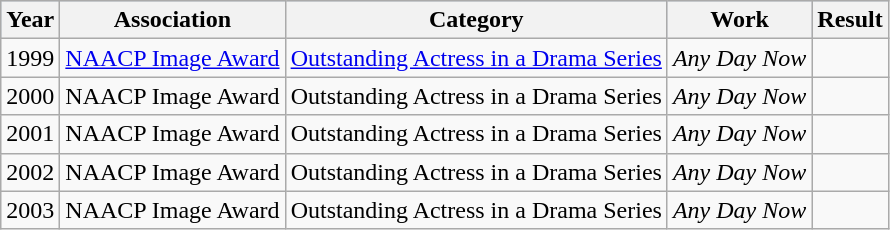<table class="wikitable sortable">
<tr style="background:#b0c4de;">
<th>Year</th>
<th>Association</th>
<th>Category</th>
<th>Work</th>
<th>Result</th>
</tr>
<tr>
<td>1999</td>
<td><a href='#'>NAACP Image Award</a></td>
<td><a href='#'>Outstanding Actress in a Drama Series</a></td>
<td><em>Any Day Now</em></td>
<td></td>
</tr>
<tr>
<td>2000</td>
<td>NAACP Image Award</td>
<td>Outstanding Actress in a Drama Series</td>
<td><em>Any Day Now</em></td>
<td></td>
</tr>
<tr>
<td>2001</td>
<td>NAACP Image Award</td>
<td>Outstanding Actress in a Drama Series</td>
<td><em>Any Day Now</em></td>
<td></td>
</tr>
<tr>
<td>2002</td>
<td>NAACP Image Award</td>
<td>Outstanding Actress in a Drama Series</td>
<td><em>Any Day Now</em></td>
<td></td>
</tr>
<tr>
<td>2003</td>
<td>NAACP Image Award</td>
<td>Outstanding Actress in a Drama Series</td>
<td><em>Any Day Now</em></td>
<td></td>
</tr>
</table>
